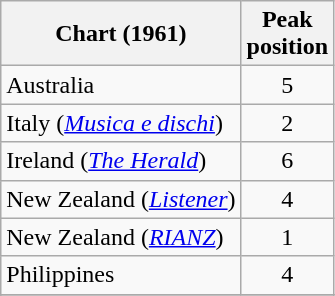<table class="wikitable sortable">
<tr>
<th>Chart (1961)</th>
<th>Peak<br>position</th>
</tr>
<tr>
<td>Australia</td>
<td style="text-align:center;">5</td>
</tr>
<tr>
<td>Italy (<em><a href='#'>Musica e dischi</a></em>)</td>
<td style="text-align:center;">2</td>
</tr>
<tr>
<td>Ireland (<em><a href='#'>The Herald</a></em>)</td>
<td style="text-align:center;">6</td>
</tr>
<tr>
<td>New Zealand (<em><a href='#'>Listener</a></em>)</td>
<td style="text-align:center;">4</td>
</tr>
<tr>
<td>New Zealand (<em><a href='#'>RIANZ</a></em>)</td>
<td style="text-align:center;">1</td>
</tr>
<tr>
<td>Philippines</td>
<td style="text-align:center;">4</td>
</tr>
<tr>
</tr>
<tr>
</tr>
</table>
